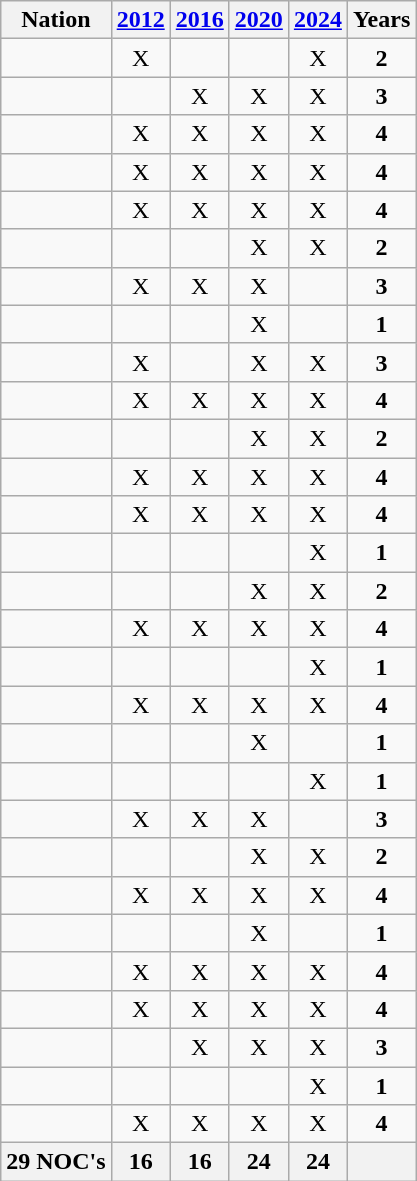<table class="wikitable" style="text-align:center">
<tr>
<th>Nation</th>
<th><a href='#'>2012</a></th>
<th><a href='#'>2016</a></th>
<th><a href='#'>2020</a></th>
<th><a href='#'>2024</a></th>
<th>Years</th>
</tr>
<tr>
<td align=left></td>
<td>X</td>
<td></td>
<td></td>
<td>X</td>
<td><strong>2</strong></td>
</tr>
<tr>
<td align=left></td>
<td></td>
<td>X</td>
<td>X</td>
<td>X</td>
<td><strong>3</strong></td>
</tr>
<tr>
<td align=left></td>
<td>X</td>
<td>X</td>
<td>X</td>
<td>X</td>
<td><strong>4</strong></td>
</tr>
<tr>
<td align=left></td>
<td>X</td>
<td>X</td>
<td>X</td>
<td>X</td>
<td><strong>4</strong></td>
</tr>
<tr>
<td align=left></td>
<td>X</td>
<td>X</td>
<td>X</td>
<td>X</td>
<td><strong>4</strong></td>
</tr>
<tr>
<td align=left></td>
<td></td>
<td></td>
<td>X</td>
<td>X</td>
<td><strong>2</strong></td>
</tr>
<tr>
<td align=left></td>
<td>X</td>
<td>X</td>
<td>X</td>
<td></td>
<td><strong>3</strong></td>
</tr>
<tr>
<td align=left></td>
<td></td>
<td></td>
<td>X</td>
<td></td>
<td><strong>1</strong></td>
</tr>
<tr>
<td align=left></td>
<td>X</td>
<td></td>
<td>X</td>
<td>X</td>
<td><strong>3</strong></td>
</tr>
<tr>
<td align=left></td>
<td>X</td>
<td>X</td>
<td>X</td>
<td>X</td>
<td><strong>4</strong></td>
</tr>
<tr>
<td align=left></td>
<td></td>
<td></td>
<td>X</td>
<td>X</td>
<td><strong>2</strong></td>
</tr>
<tr>
<td align=left></td>
<td>X</td>
<td>X</td>
<td>X</td>
<td>X</td>
<td><strong>4</strong></td>
</tr>
<tr>
<td align=left></td>
<td>X</td>
<td>X</td>
<td>X</td>
<td>X</td>
<td><strong>4</strong></td>
</tr>
<tr>
<td align=left></td>
<td></td>
<td></td>
<td></td>
<td>X</td>
<td><strong>1</strong></td>
</tr>
<tr>
<td align=left></td>
<td></td>
<td></td>
<td>X</td>
<td>X</td>
<td><strong>2</strong></td>
</tr>
<tr>
<td align=left></td>
<td>X</td>
<td>X</td>
<td>X</td>
<td>X</td>
<td><strong>4</strong></td>
</tr>
<tr>
<td align=left></td>
<td></td>
<td></td>
<td></td>
<td>X</td>
<td><strong>1</strong></td>
</tr>
<tr>
<td align=left></td>
<td>X</td>
<td>X</td>
<td>X</td>
<td>X</td>
<td><strong>4</strong></td>
</tr>
<tr>
<td align=left></td>
<td></td>
<td></td>
<td>X</td>
<td></td>
<td><strong>1</strong></td>
</tr>
<tr>
<td align=left></td>
<td></td>
<td></td>
<td></td>
<td>X</td>
<td><strong>1</strong></td>
</tr>
<tr>
<td align=left></td>
<td>X</td>
<td>X</td>
<td>X</td>
<td></td>
<td><strong>3</strong></td>
</tr>
<tr>
<td align=left></td>
<td></td>
<td></td>
<td>X</td>
<td>X</td>
<td><strong>2</strong></td>
</tr>
<tr>
<td align=left></td>
<td>X</td>
<td>X</td>
<td>X</td>
<td>X</td>
<td><strong>4</strong></td>
</tr>
<tr>
<td align=left></td>
<td></td>
<td></td>
<td>X</td>
<td></td>
<td><strong>1</strong></td>
</tr>
<tr>
<td align=left></td>
<td>X</td>
<td>X</td>
<td>X</td>
<td>X</td>
<td><strong>4</strong></td>
</tr>
<tr>
<td align=left></td>
<td>X</td>
<td>X</td>
<td>X</td>
<td>X</td>
<td><strong>4</strong></td>
</tr>
<tr>
<td align=left></td>
<td></td>
<td>X</td>
<td>X</td>
<td>X</td>
<td><strong>3</strong></td>
</tr>
<tr>
<td align=left></td>
<td></td>
<td></td>
<td></td>
<td>X</td>
<td><strong>1</strong></td>
</tr>
<tr>
<td align=left></td>
<td>X</td>
<td>X</td>
<td>X</td>
<td>X</td>
<td><strong>4</strong></td>
</tr>
<tr>
<th>29 NOC's</th>
<th>16</th>
<th>16</th>
<th>24</th>
<th>24</th>
<th></th>
</tr>
</table>
